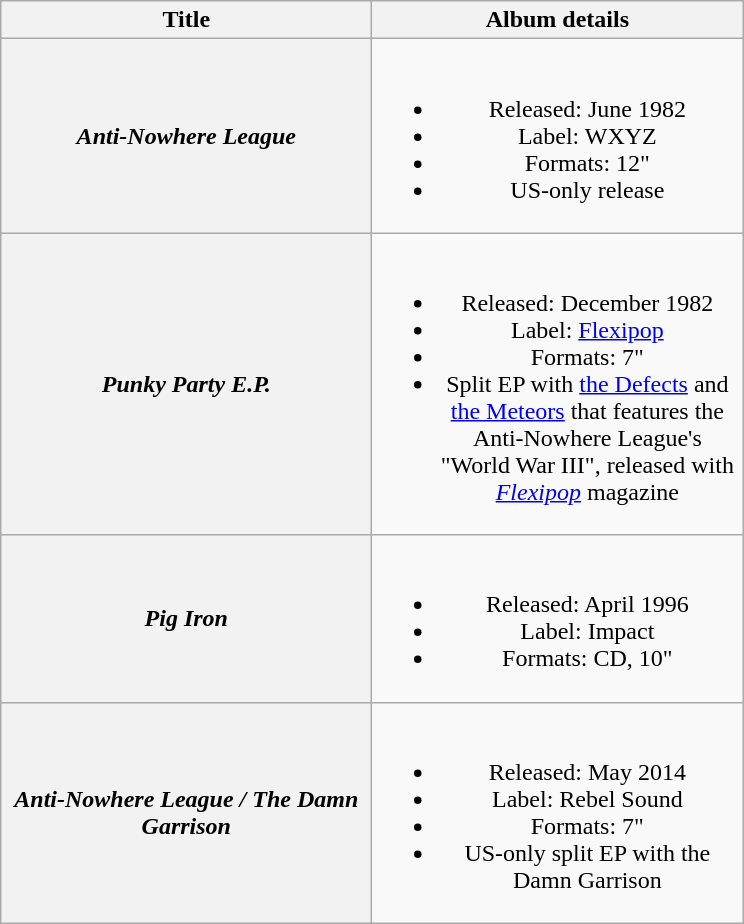<table class="wikitable plainrowheaders" style="text-align:center;">
<tr>
<th scope="col" style="width:15em;">Title</th>
<th scope="col" style="width:15em;">Album details</th>
</tr>
<tr>
<th scope="row"><em>Anti-Nowhere League</em></th>
<td><br><ul><li>Released: June 1982</li><li>Label: WXYZ</li><li>Formats: 12"</li><li>US-only release</li></ul></td>
</tr>
<tr>
<th scope="row"><em>Punky Party E.P.</em></th>
<td><br><ul><li>Released: December 1982</li><li>Label: <a href='#'>Flexipop</a></li><li>Formats: 7"</li><li>Split EP with <a href='#'>the Defects</a> and <a href='#'>the Meteors</a> that features the Anti-Nowhere League's "World War III", released with <em><a href='#'>Flexipop</a></em> magazine</li></ul></td>
</tr>
<tr>
<th scope="row"><em>Pig Iron</em></th>
<td><br><ul><li>Released: April 1996</li><li>Label: Impact</li><li>Formats: CD, 10"</li></ul></td>
</tr>
<tr>
<th scope="row"><em>Anti-Nowhere League / The Damn Garrison</em></th>
<td><br><ul><li>Released: May 2014</li><li>Label: Rebel Sound</li><li>Formats: 7"</li><li>US-only split EP with the Damn Garrison</li></ul></td>
</tr>
</table>
